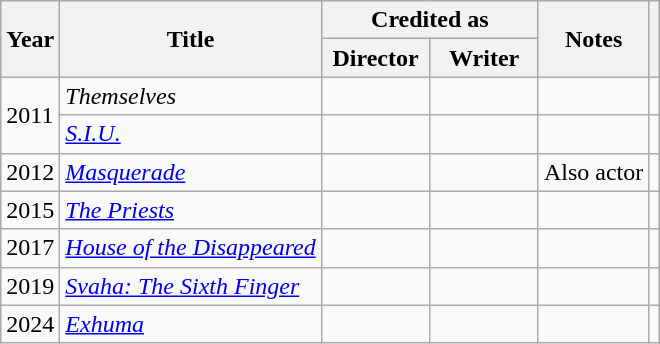<table class="wikitable sortable">
<tr>
<th rowspan="2">Year</th>
<th rowspan="2">Title</th>
<th colspan="2">Credited as</th>
<th rowspan="2" scope="col" class="unsortable">Notes</th>
<th rowspan="2" scope="col" class="unsortable"></th>
</tr>
<tr>
<th width="65">Director</th>
<th width="65">Writer</th>
</tr>
<tr>
<td rowspan="2">2011</td>
<td><em>Themselves</em></td>
<td></td>
<td></td>
<td></td>
<td></td>
</tr>
<tr>
<td><em><a href='#'>S.I.U.</a></em></td>
<td></td>
<td></td>
<td></td>
<td></td>
</tr>
<tr>
<td>2012</td>
<td><em><a href='#'>Masquerade</a></em></td>
<td></td>
<td></td>
<td>Also actor</td>
<td></td>
</tr>
<tr>
<td>2015</td>
<td><em><a href='#'>The Priests</a></em></td>
<td></td>
<td></td>
<td></td>
<td></td>
</tr>
<tr>
<td>2017</td>
<td><em><a href='#'>House of the Disappeared</a></em></td>
<td></td>
<td></td>
<td></td>
<td></td>
</tr>
<tr>
<td>2019</td>
<td><em><a href='#'>Svaha: The Sixth Finger</a></em></td>
<td></td>
<td></td>
<td></td>
<td></td>
</tr>
<tr>
<td>2024</td>
<td><em><a href='#'>Exhuma</a></em></td>
<td></td>
<td></td>
<td></td>
<td></td>
</tr>
</table>
